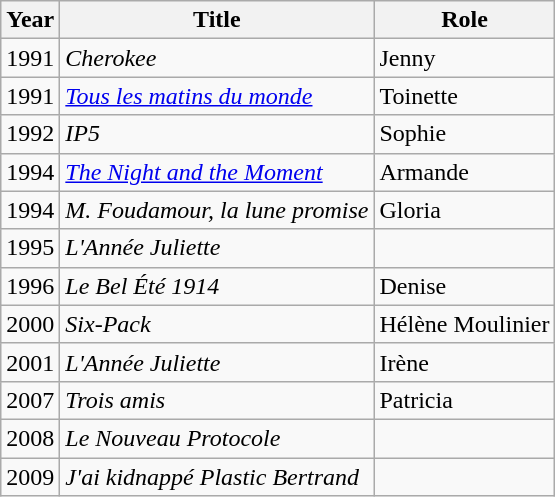<table class="wikitable sortable">
<tr>
<th>Year</th>
<th>Title</th>
<th>Role</th>
</tr>
<tr>
<td>1991</td>
<td><em>Cherokee</em></td>
<td>Jenny</td>
</tr>
<tr>
<td>1991</td>
<td><em><a href='#'>Tous les matins du monde</a></em></td>
<td>Toinette</td>
</tr>
<tr>
<td>1992</td>
<td><em>IP5</em></td>
<td>Sophie</td>
</tr>
<tr>
<td>1994</td>
<td><em><a href='#'>The Night and the Moment</a></em></td>
<td>Armande</td>
</tr>
<tr>
<td>1994</td>
<td><em>M. Foudamour, la lune promise</em></td>
<td>Gloria</td>
</tr>
<tr>
<td>1995</td>
<td><em>L'Année Juliette</em></td>
<td></td>
</tr>
<tr>
<td>1996</td>
<td><em>Le Bel Été 1914</em></td>
<td>Denise</td>
</tr>
<tr>
<td>2000</td>
<td><em>Six-Pack</em></td>
<td>Hélène Moulinier</td>
</tr>
<tr>
<td>2001</td>
<td><em>L'Année Juliette</em></td>
<td>Irène</td>
</tr>
<tr>
<td>2007</td>
<td><em>Trois amis</em></td>
<td>Patricia</td>
</tr>
<tr>
<td>2008</td>
<td><em>Le Nouveau Protocole</em></td>
<td></td>
</tr>
<tr>
<td>2009</td>
<td><em>J'ai kidnappé Plastic Bertrand</em></td>
<td></td>
</tr>
</table>
